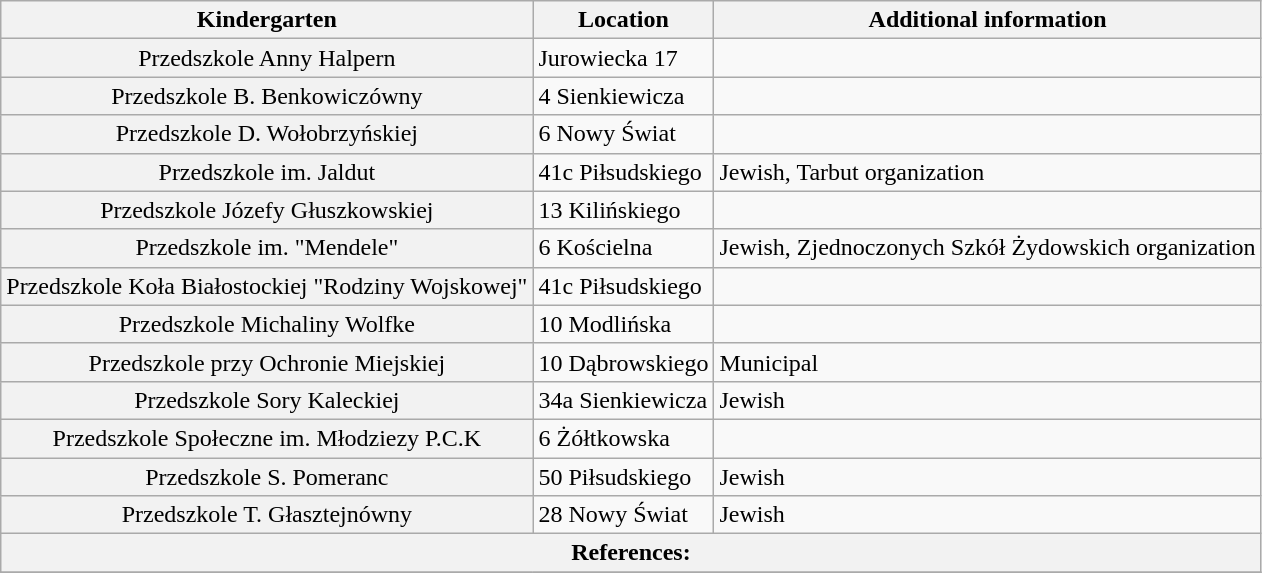<table class="wikitable">
<tr>
<th scope="col">Kindergarten</th>
<th scope="col">Location</th>
<th scope="col">Additional information</th>
</tr>
<tr>
<th scope="row" style="font-weight:normal;">Przedszkole Anny Halpern</th>
<td>Jurowiecka 17</td>
<td></td>
</tr>
<tr>
<th scope="row" style="font-weight:normal;">Przedszkole B. Benkowiczówny</th>
<td>4 Sienkiewicza</td>
<td></td>
</tr>
<tr>
<th scope="row" style="font-weight:normal;">Przedszkole D. Wołobrzyńskiej</th>
<td>6 Nowy Świat</td>
<td></td>
</tr>
<tr>
<th scope="row" style="font-weight:normal;">Przedszkole im. Jaldut</th>
<td>41c Piłsudskiego</td>
<td>Jewish, Tarbut organization</td>
</tr>
<tr>
<th scope="row" style="font-weight:normal;">Przedszkole Józefy Głuszkowskiej</th>
<td>13 Kilińskiego</td>
<td></td>
</tr>
<tr>
<th scope="row" style="font-weight:normal;">Przedszkole im. "Mendele"</th>
<td>6 Kościelna</td>
<td>Jewish, Zjednoczonych Szkół Żydowskich organization</td>
</tr>
<tr>
<th scope="row" style="font-weight:normal;">Przedszkole Koła Białostockiej "Rodziny Wojskowej"</th>
<td>41c Piłsudskiego</td>
<td></td>
</tr>
<tr>
<th scope="row" style="font-weight:normal;">Przedszkole Michaliny Wolfke</th>
<td>10 Modlińska</td>
<td></td>
</tr>
<tr>
<th scope="row" style="font-weight:normal;">Przedszkole przy Ochronie Miejskiej</th>
<td>10 Dąbrowskiego</td>
<td>Municipal</td>
</tr>
<tr>
<th scope="row" style="font-weight:normal;">Przedszkole Sory Kaleckiej</th>
<td>34a Sienkiewicza</td>
<td>Jewish</td>
</tr>
<tr>
<th scope="row" style="font-weight:normal;">Przedszkole Społeczne im. Młodziezy P.C.K</th>
<td>6 Żółtkowska</td>
<td></td>
</tr>
<tr>
<th scope="row" style="font-weight:normal;">Przedszkole S. Pomeranc</th>
<td>50 Piłsudskiego</td>
<td>Jewish</td>
</tr>
<tr>
<th scope="row" style="font-weight:normal;">Przedszkole T. Głasztejnówny</th>
<td>28 Nowy Świat</td>
<td>Jewish</td>
</tr>
<tr>
<th colspan="10" unsortable>References: </th>
</tr>
<tr>
</tr>
</table>
